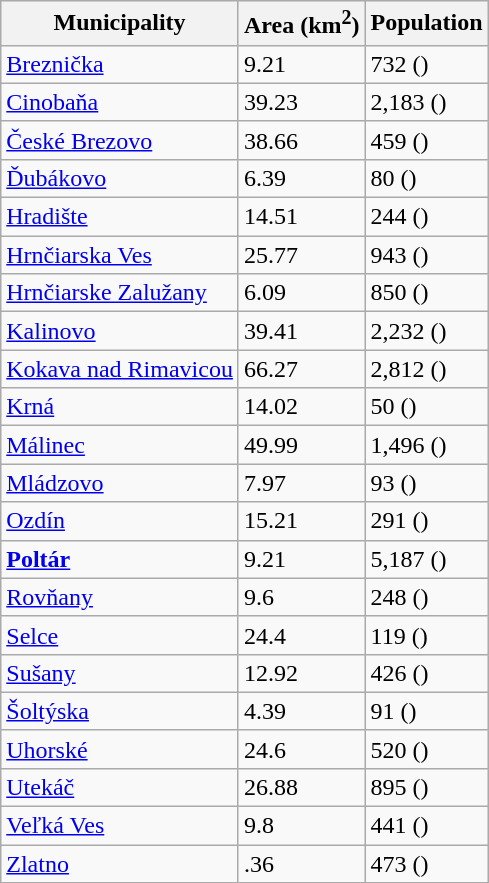<table class="wikitable sortable">
<tr>
<th>Municipality</th>
<th>Area (km<sup>2</sup>)</th>
<th>Population</th>
</tr>
<tr>
<td><a href='#'>Breznička</a></td>
<td>9.21</td>
<td>732 ()</td>
</tr>
<tr>
<td><a href='#'>Cinobaňa</a></td>
<td>39.23</td>
<td>2,183 ()</td>
</tr>
<tr>
<td><a href='#'>České Brezovo</a></td>
<td>38.66</td>
<td>459 ()</td>
</tr>
<tr>
<td><a href='#'>Ďubákovo</a></td>
<td>6.39</td>
<td>80 ()</td>
</tr>
<tr>
<td><a href='#'>Hradište</a></td>
<td>14.51</td>
<td>244 ()</td>
</tr>
<tr>
<td><a href='#'>Hrnčiarska Ves</a></td>
<td>25.77</td>
<td>943 ()</td>
</tr>
<tr>
<td><a href='#'>Hrnčiarske Zalužany</a></td>
<td>6.09</td>
<td>850 ()</td>
</tr>
<tr>
<td><a href='#'>Kalinovo</a></td>
<td>39.41</td>
<td>2,232 ()</td>
</tr>
<tr>
<td><a href='#'>Kokava nad Rimavicou</a></td>
<td>66.27</td>
<td>2,812 ()</td>
</tr>
<tr>
<td><a href='#'>Krná</a></td>
<td>14.02</td>
<td>50 ()</td>
</tr>
<tr>
<td><a href='#'>Málinec</a></td>
<td>49.99</td>
<td>1,496 ()</td>
</tr>
<tr>
<td><a href='#'>Mládzovo</a></td>
<td>7.97</td>
<td>93 ()</td>
</tr>
<tr>
<td><a href='#'>Ozdín</a></td>
<td>15.21</td>
<td>291 ()</td>
</tr>
<tr>
<td><strong><a href='#'>Poltár</a></strong></td>
<td>9.21</td>
<td>5,187 ()</td>
</tr>
<tr>
<td><a href='#'>Rovňany</a></td>
<td>9.6</td>
<td>248 ()</td>
</tr>
<tr>
<td><a href='#'>Selce</a></td>
<td>24.4</td>
<td>119 ()</td>
</tr>
<tr>
<td><a href='#'>Sušany</a></td>
<td>12.92</td>
<td>426 ()</td>
</tr>
<tr>
<td><a href='#'>Šoltýska</a></td>
<td>4.39</td>
<td>91 ()</td>
</tr>
<tr>
<td><a href='#'>Uhorské</a></td>
<td>24.6</td>
<td>520 ()</td>
</tr>
<tr>
<td><a href='#'>Utekáč</a></td>
<td>26.88</td>
<td>895 ()</td>
</tr>
<tr>
<td><a href='#'>Veľká Ves</a></td>
<td>9.8</td>
<td>441 ()</td>
</tr>
<tr>
<td><a href='#'>Zlatno</a></td>
<td>.36</td>
<td>473 ()</td>
</tr>
</table>
